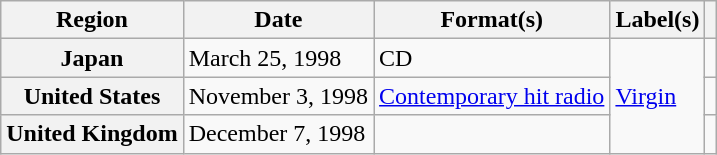<table class="wikitable plainrowheaders">
<tr>
<th scope="col">Region</th>
<th scope="col">Date</th>
<th scope="col">Format(s)</th>
<th scope="col">Label(s)</th>
<th scope="col"></th>
</tr>
<tr>
<th scope="row">Japan</th>
<td>March 25, 1998</td>
<td>CD</td>
<td rowspan="3"><a href='#'>Virgin</a></td>
<td></td>
</tr>
<tr>
<th scope="row">United States</th>
<td>November 3, 1998</td>
<td><a href='#'>Contemporary hit radio</a></td>
<td></td>
</tr>
<tr>
<th scope="row">United Kingdom</th>
<td>December 7, 1998</td>
<td></td>
<td></td>
</tr>
</table>
